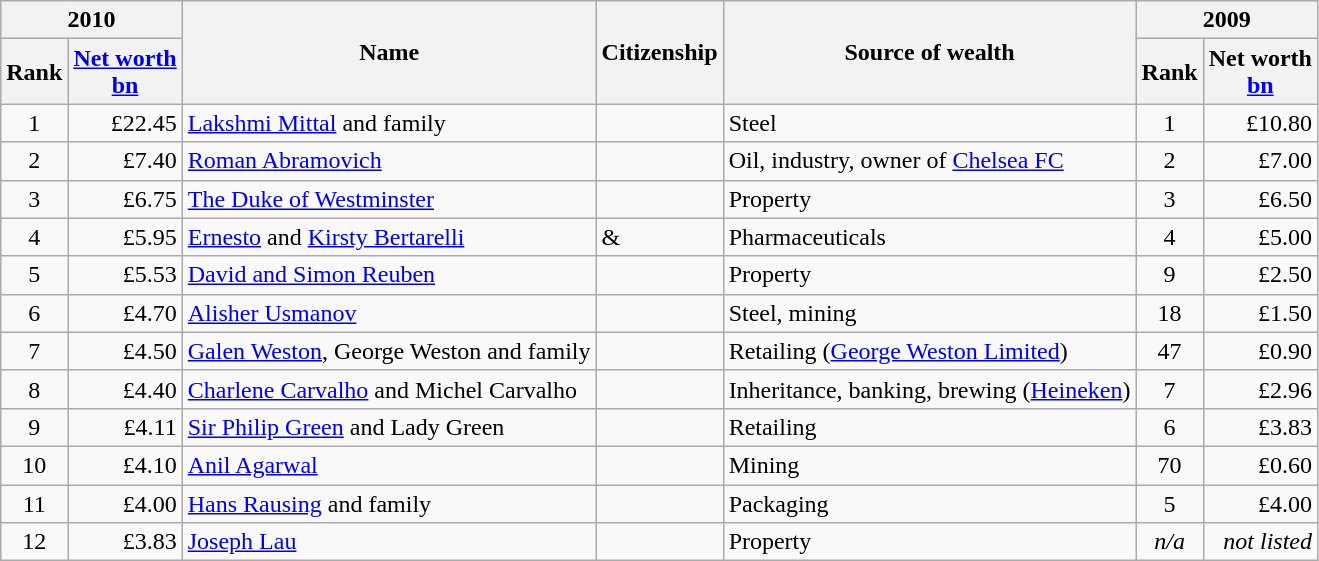<table class="wikitable sortable">
<tr ">
<th colspan=2>2010</th>
<th rowspan=2>Name</th>
<th rowspan=2>Citizenship</th>
<th rowspan=2>Source of wealth</th>
<th colspan=2>2009</th>
</tr>
<tr>
<th>Rank</th>
<th><a href='#'>Net worth</a><br> <a href='#'>bn</a></th>
<th>Rank</th>
<th>Net worth<br> <a href='#'>bn</a></th>
</tr>
<tr>
<td align=center>1 </td>
<td align=right>£22.45 </td>
<td><a href='#'>Lakshmi Mittal</a> and family</td>
<td></td>
<td>Steel</td>
<td align=center>1</td>
<td align=right>£10.80</td>
</tr>
<tr>
<td align=center>2 </td>
<td align=right>£7.40 </td>
<td><a href='#'>Roman Abramovich</a></td>
<td></td>
<td>Oil, industry, owner of <a href='#'>Chelsea FC</a></td>
<td align=center>2</td>
<td align=right>£7.00</td>
</tr>
<tr>
<td align=center>3 </td>
<td align=right>£6.75 </td>
<td><a href='#'>The Duke of Westminster</a></td>
<td></td>
<td>Property</td>
<td align=center>3</td>
<td align=right>£6.50</td>
</tr>
<tr>
<td align=center>4 </td>
<td align=right>£5.95 </td>
<td><a href='#'>Ernesto</a> and <a href='#'>Kirsty Bertarelli</a></td>
<td> & </td>
<td>Pharmaceuticals</td>
<td align=center>4</td>
<td align=right>£5.00</td>
</tr>
<tr>
<td align=center>5 </td>
<td align=right>£5.53 </td>
<td><a href='#'>David and Simon Reuben</a></td>
<td></td>
<td>Property</td>
<td align=center>9</td>
<td align=right>£2.50</td>
</tr>
<tr>
<td align=center>6</td>
<td align=right>£4.70 </td>
<td><a href='#'>Alisher Usmanov</a></td>
<td></td>
<td>Steel, mining</td>
<td align=center>18</td>
<td align=right>£1.50</td>
</tr>
<tr>
<td align=center>7</td>
<td align=right>£4.50 </td>
<td><a href='#'>Galen Weston</a>, George Weston and family</td>
<td></td>
<td>Retailing (<a href='#'>George Weston Limited</a>)</td>
<td align=center>47</td>
<td align=right>£0.90</td>
</tr>
<tr>
<td align=center>8 </td>
<td align=right>£4.40 </td>
<td><a href='#'>Charlene Carvalho</a> and Michel Carvalho</td>
<td></td>
<td>Inheritance, banking, brewing (<a href='#'>Heineken</a>)</td>
<td align=center>7</td>
<td align=right>£2.96</td>
</tr>
<tr>
<td align=center>9 </td>
<td align=right>£4.11 </td>
<td><a href='#'>Sir Philip Green</a> and Lady Green</td>
<td></td>
<td>Retailing</td>
<td align=center>6</td>
<td align=right>£3.83</td>
</tr>
<tr>
<td align=center>10 </td>
<td align=right>£4.10 </td>
<td><a href='#'>Anil Agarwal</a></td>
<td></td>
<td>Mining</td>
<td align=center>70</td>
<td align=right>£0.60</td>
</tr>
<tr>
<td align=center>11 </td>
<td align=right>£4.00 </td>
<td><a href='#'>Hans Rausing</a> and family</td>
<td></td>
<td>Packaging</td>
<td align=center>5</td>
<td align=right>£4.00</td>
</tr>
<tr>
<td align=center>12 </td>
<td align=right>£3.83 </td>
<td><a href='#'>Joseph Lau</a></td>
<td></td>
<td>Property</td>
<td align=center><em>n/a</em></td>
<td align=right><em>not listed</em></td>
</tr>
</table>
